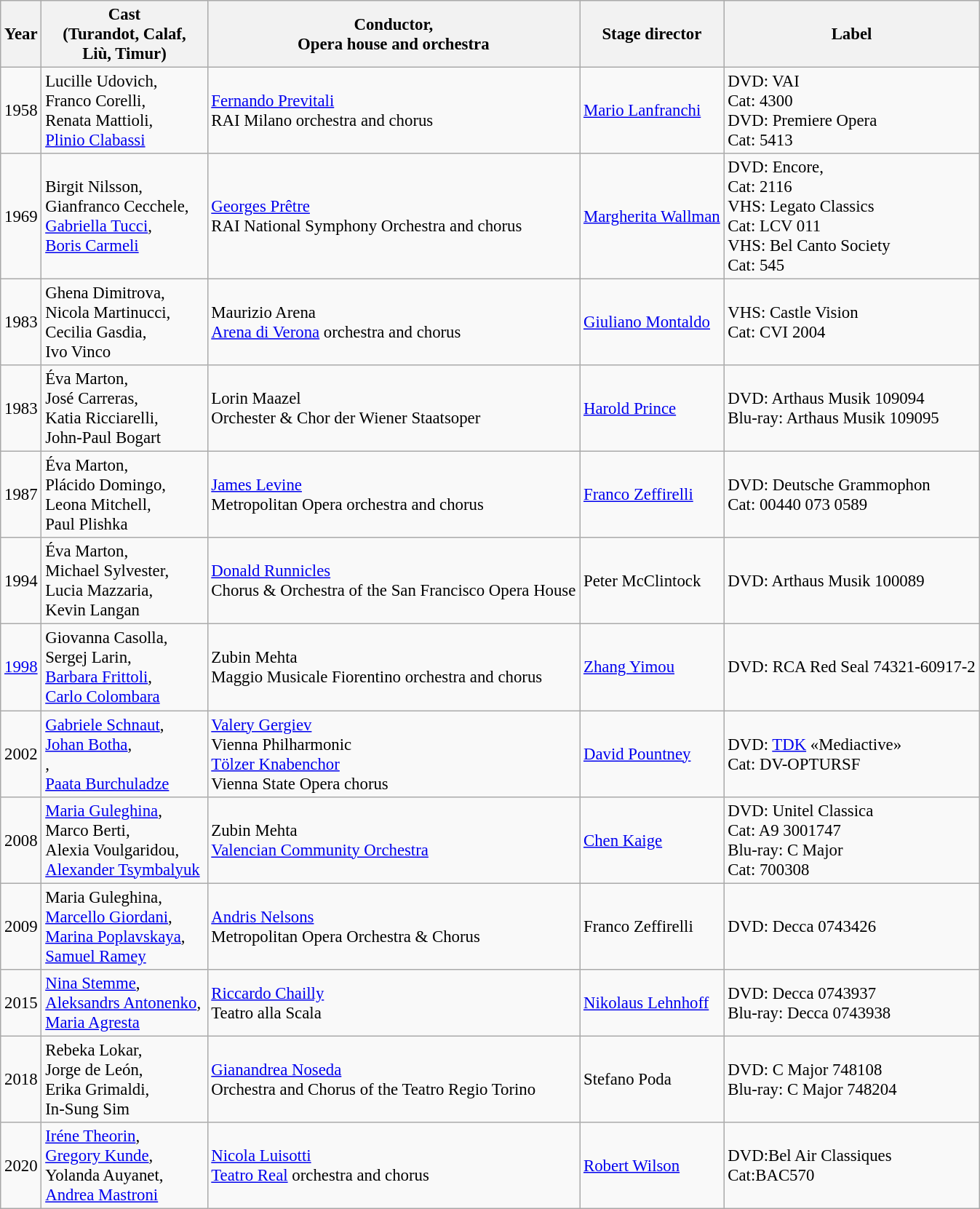<table class="wikitable" style="font-size:95%;">
<tr>
<th>Year</th>
<th width="145">Cast<br>(Turandot, Calaf,<br>Liù, Timur)</th>
<th>Conductor,<br>Opera house and orchestra</th>
<th>Stage director</th>
<th>Label</th>
</tr>
<tr>
<td>1958</td>
<td>Lucille Udovich,<br>Franco Corelli,<br>Renata Mattioli,<br><a href='#'>Plinio Clabassi</a></td>
<td><a href='#'>Fernando Previtali</a><br>RAI Milano orchestra and chorus</td>
<td><a href='#'>Mario Lanfranchi</a></td>
<td>DVD: VAI<br>Cat: 4300<br>DVD: Premiere Opera<br>Cat: 5413</td>
</tr>
<tr>
<td>1969</td>
<td>Birgit Nilsson,<br>Gianfranco Cecchele,<br> <a href='#'>Gabriella Tucci</a>,<br><a href='#'>Boris Carmeli</a></td>
<td><a href='#'>Georges Prêtre</a><br> RAI National Symphony Orchestra and chorus</td>
<td><a href='#'>Margherita Wallman</a></td>
<td>DVD: Encore,<br>Cat: 2116<br>VHS: Legato Classics<br>Cat: LCV 011<br>VHS: Bel Canto Society<br>Cat: 545</td>
</tr>
<tr>
<td>1983</td>
<td>Ghena Dimitrova,<br>Nicola Martinucci,<br> Cecilia Gasdia,<br>Ivo Vinco</td>
<td>Maurizio Arena<br> <a href='#'>Arena di Verona</a> orchestra and chorus</td>
<td><a href='#'>Giuliano Montaldo</a></td>
<td>VHS: Castle Vision<br>Cat: CVI 2004</td>
</tr>
<tr>
<td>1983</td>
<td>Éva Marton, <br> José Carreras, <br>Katia Ricciarelli, <br>John-Paul Bogart</td>
<td>Lorin Maazel<br> Orchester & Chor der Wiener Staatsoper</td>
<td><a href='#'>Harold Prince</a></td>
<td>DVD: Arthaus Musik 109094<br> Blu-ray: Arthaus Musik 109095</td>
</tr>
<tr>
<td>1987</td>
<td>Éva Marton,<br>Plácido Domingo,<br> Leona Mitchell,<br>Paul Plishka</td>
<td><a href='#'>James Levine</a><br> Metropolitan Opera orchestra and chorus</td>
<td><a href='#'>Franco Zeffirelli</a></td>
<td>DVD:  Deutsche Grammophon<br>Cat: 00440 073 0589</td>
</tr>
<tr>
<td>1994</td>
<td>Éva Marton, <br>Michael Sylvester, <br>Lucia Mazzaria, <br>Kevin Langan</td>
<td><a href='#'>Donald Runnicles</a> <br>Chorus & Orchestra of the San Francisco Opera House</td>
<td>Peter McClintock</td>
<td>DVD: Arthaus Musik 100089</td>
</tr>
<tr>
<td><a href='#'>1998</a></td>
<td>Giovanna Casolla,<br> Sergej Larin,<br> <a href='#'>Barbara Frittoli</a>,<br> <a href='#'>Carlo Colombara</a></td>
<td>Zubin Mehta<br>Maggio Musicale Fiorentino orchestra and chorus</td>
<td><a href='#'>Zhang Yimou</a></td>
<td>DVD: RCA Red Seal 74321-60917-2</td>
</tr>
<tr>
<td>2002</td>
<td><a href='#'>Gabriele Schnaut</a>,<br><a href='#'>Johan Botha</a>,<br>,<br><a href='#'>Paata Burchuladze</a></td>
<td><a href='#'>Valery Gergiev</a><br>Vienna Philharmonic<br> <a href='#'>Tölzer Knabenchor</a><br> Vienna State Opera chorus</td>
<td><a href='#'>David Pountney</a></td>
<td>DVD: <a href='#'>TDK</a> «Mediactive» <br>Cat: DV-OPTURSF</td>
</tr>
<tr>
<td>2008</td>
<td><a href='#'>Maria Guleghina</a>,<br>Marco Berti,<br>Alexia Voulgaridou,<br><a href='#'>Alexander Tsymbalyuk</a></td>
<td>Zubin Mehta<br> <a href='#'>Valencian Community Orchestra</a><br></td>
<td><a href='#'>Chen Kaige</a></td>
<td>DVD: Unitel Classica<br>Cat: A9 3001747<br>Blu-ray: C Major<br>Cat: 700308</td>
</tr>
<tr>
<td>2009</td>
<td>Maria Guleghina, <br><a href='#'>Marcello Giordani</a>, <br><a href='#'>Marina Poplavskaya</a>, <br><a href='#'>Samuel Ramey</a></td>
<td><a href='#'>Andris Nelsons</a><br>Metropolitan Opera Orchestra & Chorus</td>
<td>Franco Zeffirelli</td>
<td>DVD: Decca 0743426</td>
</tr>
<tr>
<td>2015</td>
<td><a href='#'>Nina Stemme</a>, <br><a href='#'>Aleksandrs Antonenko</a>, <br><a href='#'>Maria Agresta</a></td>
<td><a href='#'>Riccardo Chailly</a> <br>Teatro alla Scala</td>
<td><a href='#'>Nikolaus Lehnhoff</a></td>
<td>DVD: Decca 0743937 <br>Blu-ray: Decca 0743938</td>
</tr>
<tr>
<td>2018</td>
<td>Rebeka Lokar, <br>Jorge de León, <br>Erika Grimaldi, <br>In-Sung Sim</td>
<td><a href='#'>Gianandrea Noseda</a> <br>Orchestra and Chorus of the Teatro Regio Torino</td>
<td>Stefano Poda</td>
<td>DVD: C Major 748108<br> Blu-ray: C Major 748204</td>
</tr>
<tr>
<td>2020</td>
<td><a href='#'>Iréne Theorin</a>,<br><a href='#'>Gregory Kunde</a>,<br> Yolanda Auyanet,<br><a href='#'>Andrea Mastroni</a></td>
<td><a href='#'>Nicola Luisotti</a><br><a href='#'>Teatro Real</a> orchestra and chorus</td>
<td><a href='#'>Robert Wilson</a></td>
<td>DVD:Bel Air Classiques<br> Cat:BAC570</td>
</tr>
</table>
